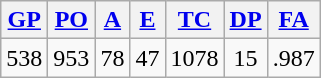<table class="wikitable">
<tr>
<th><a href='#'>GP</a></th>
<th><a href='#'>PO</a></th>
<th><a href='#'>A</a></th>
<th><a href='#'>E</a></th>
<th><a href='#'>TC</a></th>
<th><a href='#'>DP</a></th>
<th><a href='#'>FA</a></th>
</tr>
<tr align=center>
<td>538</td>
<td>953</td>
<td>78</td>
<td>47</td>
<td>1078</td>
<td>15</td>
<td>.987</td>
</tr>
</table>
